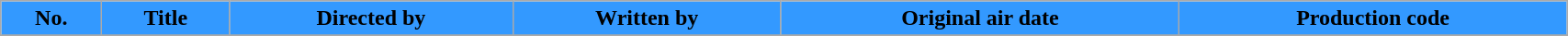<table class="wikitable plainrowheaders" style="width:90%; background:#fff;">
<tr>
<th style="background:#39f;">No.</th>
<th style="background:#39f;">Title</th>
<th style="background:#39f;">Directed by</th>
<th style="background:#39f;">Written by</th>
<th style="background:#39f;">Original air date</th>
<th style="background:#39f;">Production code</th>
</tr>
<tr>
</tr>
</table>
